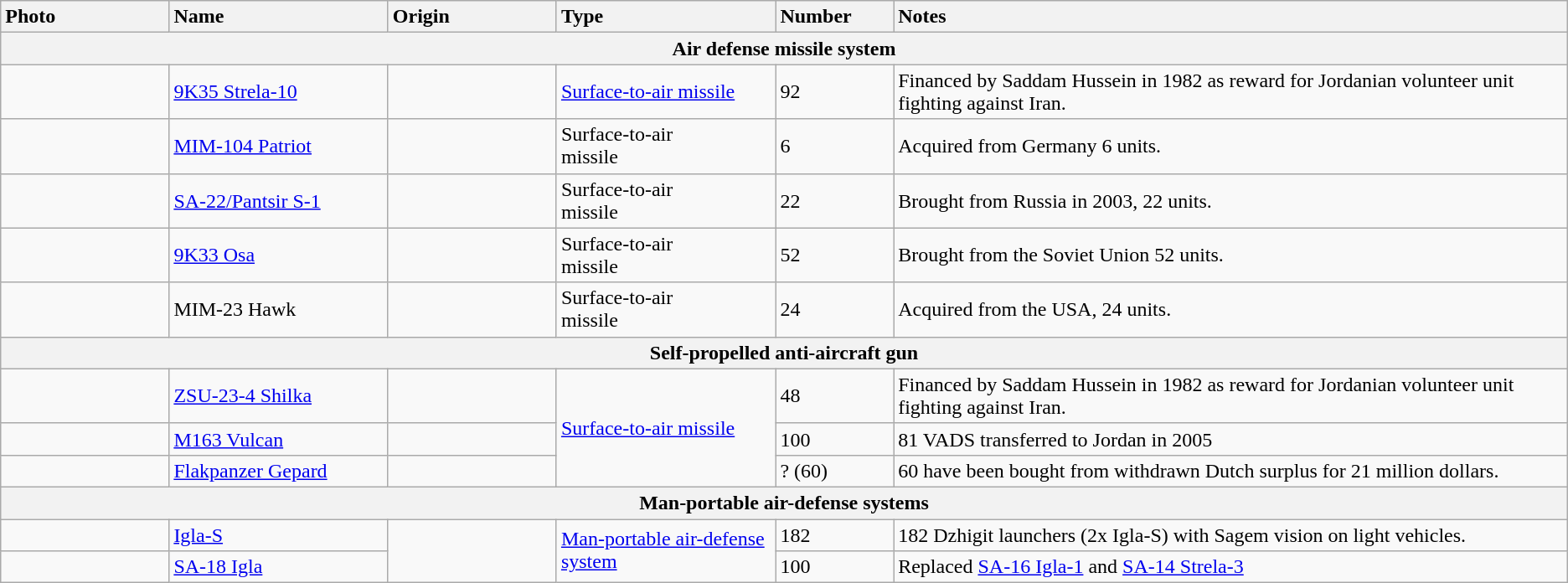<table class="wikitable">
<tr>
<th style="text-align: left; width:10%;">Photo</th>
<th style="text-align: left; width:13%;">Name</th>
<th style="text-align: left; width:10%;">Origin</th>
<th style="text-align: left; width:13%;">Type</th>
<th style="text-align: left; width:7%;">Number</th>
<th style="text-align: left; width:40%;">Notes</th>
</tr>
<tr>
<th colspan="7">Air defense missile system</th>
</tr>
<tr>
<td></td>
<td><a href='#'>9K35 Strela-10</a></td>
<td></td>
<td><a href='#'>Surface-to-air missile</a></td>
<td>92</td>
<td>Financed by Saddam Hussein in 1982 as reward for Jordanian volunteer unit fighting against Iran.</td>
</tr>
<tr>
<td></td>
<td><a href='#'>MIM-104 Patriot</a></td>
<td></td>
<td>Surface-to-air<br>missile</td>
<td>6</td>
<td>Acquired from Germany 6 units.</td>
</tr>
<tr>
<td></td>
<td><a href='#'>SA-22/Pantsir S-1</a></td>
<td></td>
<td>Surface-to-air<br>missile</td>
<td>22</td>
<td>Brought from Russia in 2003, 22 units.</td>
</tr>
<tr>
<td></td>
<td><a href='#'>9K33 Osa</a></td>
<td></td>
<td>Surface-to-air<br>missile</td>
<td>52</td>
<td>Brought from the Soviet Union 52 units.</td>
</tr>
<tr>
<td></td>
<td>MIM-23 Hawk</td>
<td></td>
<td>Surface-to-air<br>missile</td>
<td>24</td>
<td>Acquired from the USA, 24 units.</td>
</tr>
<tr>
<th colspan="7">Self-propelled anti-aircraft gun</th>
</tr>
<tr>
<td></td>
<td><a href='#'>ZSU-23-4 Shilka</a></td>
<td></td>
<td rowspan="3"><a href='#'>Surface-to-air missile</a></td>
<td>48</td>
<td>Financed by Saddam Hussein in 1982 as reward for Jordanian volunteer unit fighting against Iran.</td>
</tr>
<tr>
<td></td>
<td><a href='#'>M163 Vulcan</a></td>
<td></td>
<td>100</td>
<td>81 VADS transferred to Jordan in 2005</td>
</tr>
<tr>
<td></td>
<td><a href='#'>Flakpanzer Gepard</a></td>
<td></td>
<td>? (60) </td>
<td>60 have been bought from withdrawn Dutch surplus for 21 million dollars.</td>
</tr>
<tr>
<th colspan="7">Man-portable air-defense systems</th>
</tr>
<tr>
<td></td>
<td><a href='#'>Igla-S</a></td>
<td rowspan="2"></td>
<td rowspan="2"><a href='#'>Man-portable air-defense system</a></td>
<td>182</td>
<td>182 Dzhigit launchers (2x Igla-S) with Sagem vision on light vehicles.</td>
</tr>
<tr>
<td></td>
<td><a href='#'>SA-18 Igla</a></td>
<td>100</td>
<td>Replaced <a href='#'>SA-16 Igla-1</a> and <a href='#'>SA-14 Strela-3</a></td>
</tr>
</table>
